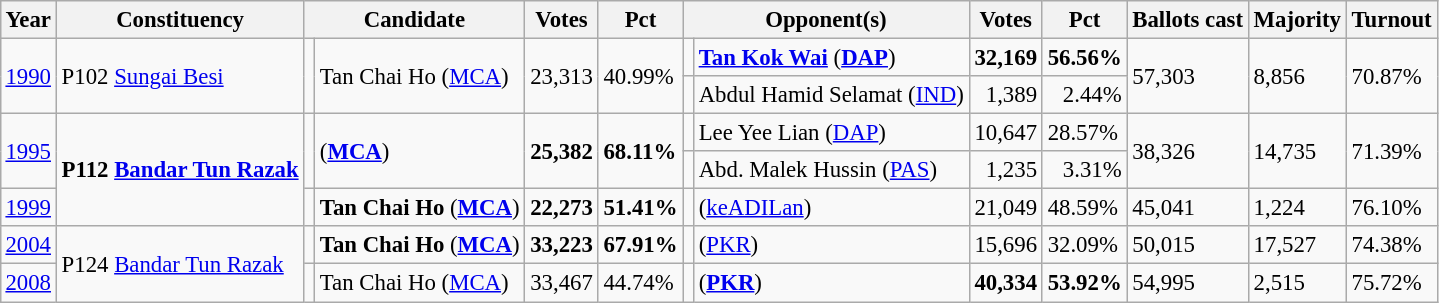<table class="wikitable" style="margin:0.5em ; font-size:95%">
<tr>
<th>Year</th>
<th>Constituency</th>
<th colspan=2>Candidate</th>
<th>Votes</th>
<th>Pct</th>
<th colspan=2>Opponent(s)</th>
<th>Votes</th>
<th>Pct</th>
<th>Ballots cast</th>
<th>Majority</th>
<th>Turnout</th>
</tr>
<tr>
<td rowspan=2><a href='#'>1990</a></td>
<td rowspan=2>P102 <a href='#'>Sungai Besi</a></td>
<td rowspan=2 ></td>
<td rowspan=2>Tan Chai Ho (<a href='#'>MCA</a>)</td>
<td rowspan=2 align="right">23,313</td>
<td rowspan=2>40.99%</td>
<td></td>
<td><strong><a href='#'>Tan Kok Wai</a></strong> (<a href='#'><strong>DAP</strong></a>)</td>
<td align="right"><strong>32,169</strong></td>
<td><strong>56.56%</strong></td>
<td rowspan=2>57,303</td>
<td rowspan=2>8,856</td>
<td rowspan=2>70.87%</td>
</tr>
<tr>
<td></td>
<td>Abdul Hamid Selamat (<a href='#'>IND</a>)</td>
<td align="right">1,389</td>
<td align=right>2.44%</td>
</tr>
<tr>
<td rowspan=2><a href='#'>1995</a></td>
<td rowspan=3><strong>P112 <a href='#'>Bandar Tun Razak</a></strong></td>
<td rowspan=2 ></td>
<td rowspan=2> (<a href='#'><strong>MCA</strong></a>)</td>
<td rowspan=2 align="right"><strong>25,382</strong></td>
<td rowspan=2><strong>68.11%</strong></td>
<td></td>
<td>Lee Yee Lian (<a href='#'>DAP</a>)</td>
<td align="right">10,647</td>
<td>28.57%</td>
<td rowspan=2>38,326</td>
<td rowspan=2>14,735</td>
<td rowspan=2>71.39%</td>
</tr>
<tr>
<td></td>
<td>Abd. Malek Hussin (<a href='#'>PAS</a>)</td>
<td align="right">1,235</td>
<td align=right>3.31%</td>
</tr>
<tr>
<td><a href='#'>1999</a></td>
<td></td>
<td><strong>Tan Chai Ho</strong> (<a href='#'><strong>MCA</strong></a>)</td>
<td align="right"><strong>22,273</strong></td>
<td><strong>51.41%</strong></td>
<td></td>
<td> (<a href='#'>keADILan</a>)</td>
<td align="right">21,049</td>
<td>48.59%</td>
<td>45,041</td>
<td>1,224</td>
<td>76.10%</td>
</tr>
<tr>
<td><a href='#'>2004</a></td>
<td rowspan=2>P124 <a href='#'>Bandar Tun Razak</a></td>
<td></td>
<td><strong>Tan Chai Ho</strong> (<a href='#'><strong>MCA</strong></a>)</td>
<td align="right"><strong>33,223</strong></td>
<td><strong>67.91%</strong></td>
<td></td>
<td> (<a href='#'>PKR</a>)</td>
<td align="right">15,696</td>
<td>32.09%</td>
<td>50,015</td>
<td>17,527</td>
<td>74.38%</td>
</tr>
<tr>
<td><a href='#'>2008</a></td>
<td></td>
<td>Tan Chai Ho (<a href='#'>MCA</a>)</td>
<td align="right">33,467</td>
<td>44.74%</td>
<td></td>
<td> (<a href='#'><strong>PKR</strong></a>)</td>
<td align="right"><strong>40,334</strong></td>
<td><strong>53.92%</strong></td>
<td>54,995</td>
<td>2,515</td>
<td>75.72%</td>
</tr>
</table>
